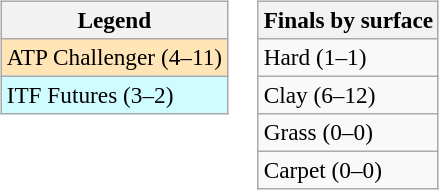<table>
<tr valign=top>
<td><br><table class=wikitable style=font-size:97%>
<tr>
<th>Legend</th>
</tr>
<tr bgcolor=moccasin>
<td>ATP Challenger (4–11)</td>
</tr>
<tr bgcolor=cffcff>
<td>ITF Futures (3–2)</td>
</tr>
</table>
</td>
<td><br><table class=wikitable style=font-size:97%>
<tr>
<th>Finals by surface</th>
</tr>
<tr>
<td>Hard (1–1)</td>
</tr>
<tr>
<td>Clay (6–12)</td>
</tr>
<tr>
<td>Grass (0–0)</td>
</tr>
<tr>
<td>Carpet (0–0)</td>
</tr>
</table>
</td>
</tr>
</table>
